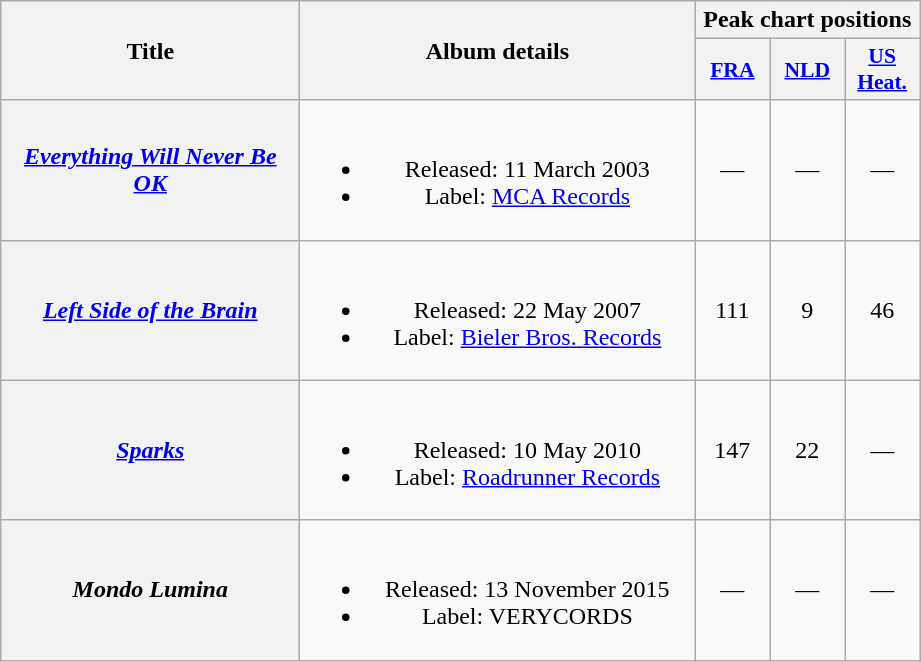<table class="wikitable plainrowheaders" style="text-align:center;">
<tr>
<th scope="col" rowspan="2" style="width:12em;">Title</th>
<th scope="col" rowspan="2" style="width:16em;">Album details</th>
<th scope="col" colspan="3">Peak chart positions</th>
</tr>
<tr>
<th scope="col" style="width:3em;font-size:90%;"><a href='#'>FRA</a><br></th>
<th scope="col" style="width:3em;font-size:90%;"><a href='#'>NLD</a><br></th>
<th scope="col" style="width:3em;font-size:90%;"><a href='#'>US<br>Heat.</a><br></th>
</tr>
<tr>
<th scope="row"><em><a href='#'>Everything Will Never Be OK</a></em></th>
<td><br><ul><li>Released: 11 March 2003</li><li>Label: <a href='#'>MCA Records</a></li></ul></td>
<td>—</td>
<td>—</td>
<td>—</td>
</tr>
<tr>
<th scope="row"><em><a href='#'>Left Side of the Brain</a></em></th>
<td><br><ul><li>Released: 22 May 2007</li><li>Label: <a href='#'>Bieler Bros. Records</a></li></ul></td>
<td>111</td>
<td>9</td>
<td>46</td>
</tr>
<tr>
<th scope="row"><em><a href='#'>Sparks</a></em></th>
<td><br><ul><li>Released: 10 May 2010</li><li>Label: <a href='#'>Roadrunner Records</a></li></ul></td>
<td>147</td>
<td>22</td>
<td>—</td>
</tr>
<tr>
<th scope="row"><em>Mondo Lumina</em></th>
<td><br><ul><li>Released: 13 November 2015</li><li>Label: VERYCORDS</li></ul></td>
<td>—</td>
<td>—</td>
<td>—</td>
</tr>
</table>
